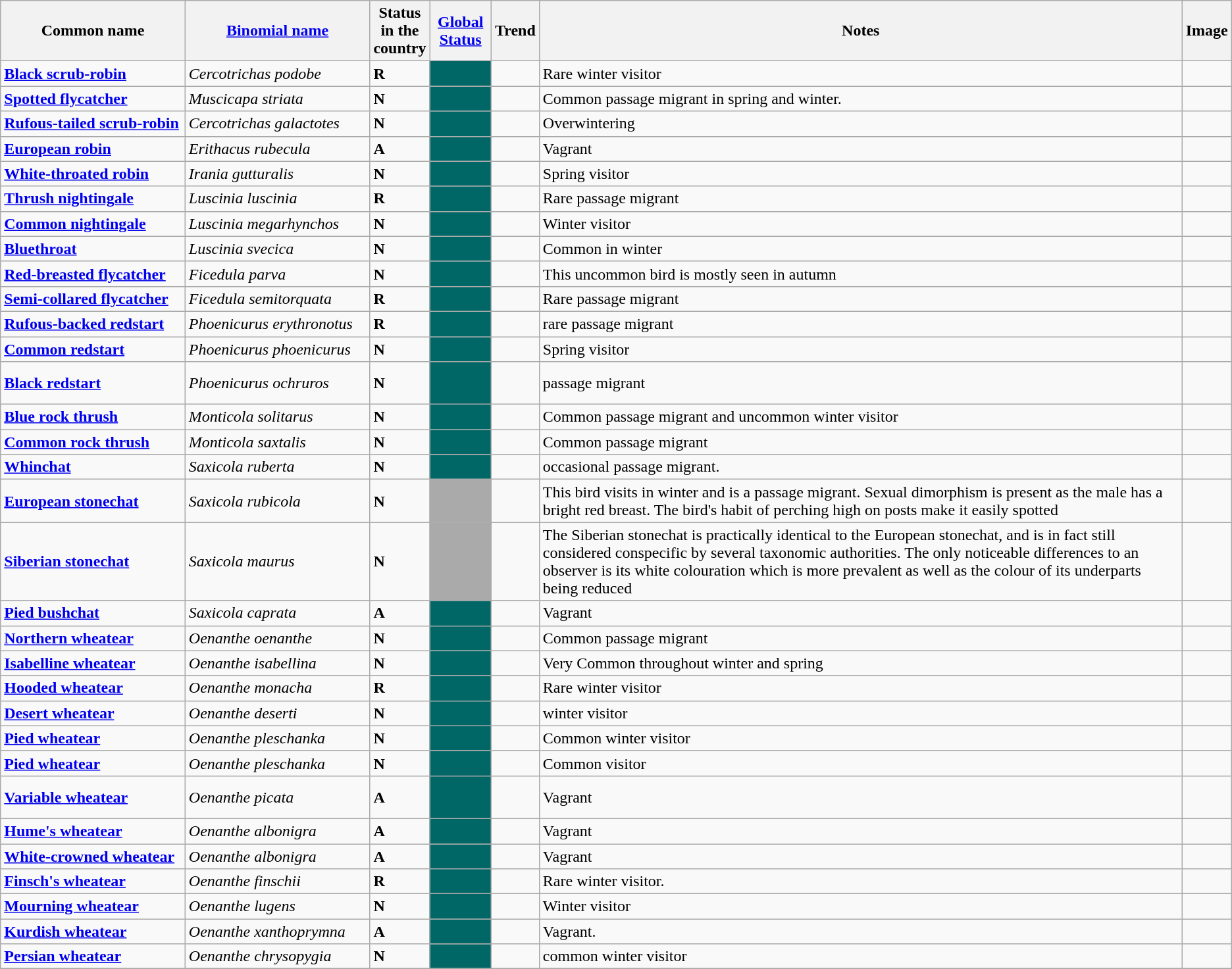<table class="wikitable sortable">
<tr>
<th width="15%">Common name</th>
<th width="15%"><a href='#'>Binomial name</a></th>
<th data-sort-type="number" width="1%">Status in the country</th>
<th width="5%"><a href='#'>Global Status</a></th>
<th width="1%">Trend</th>
<th class="unsortable">Notes</th>
<th class="unsortable">Image</th>
</tr>
<tr>
<td><strong><a href='#'>Black scrub-robin</a></strong></td>
<td><em>Cercotrichas podobe</em></td>
<td><strong>R</strong></td>
<td align=center style="background: #006666"></td>
<td align=center></td>
<td>Rare winter visitor</td>
<td></td>
</tr>
<tr>
<td><strong><a href='#'>Spotted flycatcher</a></strong></td>
<td><em>Muscicapa striata</em></td>
<td><strong>N</strong></td>
<td align=center style="background: #006666"></td>
<td align=center></td>
<td>Common passage migrant in spring and winter.</td>
<td></td>
</tr>
<tr>
<td><strong><a href='#'>Rufous-tailed scrub-robin</a></strong></td>
<td><em>Cercotrichas galactotes</em></td>
<td><strong>N</strong></td>
<td align=center style="background: #006666"></td>
<td align=center></td>
<td>Overwintering</td>
<td></td>
</tr>
<tr>
<td><strong><a href='#'>European robin</a></strong></td>
<td><em>Erithacus rubecula</em></td>
<td><strong>A</strong></td>
<td align=center style="background: #006666"></td>
<td align=center></td>
<td>Vagrant</td>
<td></td>
</tr>
<tr>
<td><strong><a href='#'>White-throated robin</a></strong></td>
<td><em>Irania gutturalis</em></td>
<td><strong>N</strong></td>
<td align=center style="background: #006666"></td>
<td align=center></td>
<td>Spring visitor</td>
<td></td>
</tr>
<tr>
<td><strong><a href='#'>Thrush nightingale</a></strong></td>
<td><em>Luscinia luscinia</em></td>
<td><strong>R</strong></td>
<td align=center style="background: #006666"></td>
<td align=center></td>
<td>Rare passage migrant</td>
<td></td>
</tr>
<tr>
<td><strong><a href='#'>Common nightingale</a></strong></td>
<td><em>Luscinia megarhynchos</em></td>
<td><strong>N</strong></td>
<td align=center style="background: #006666"></td>
<td align=center></td>
<td>Winter visitor</td>
<td></td>
</tr>
<tr>
<td><strong><a href='#'>Bluethroat</a></strong></td>
<td><em>Luscinia svecica</em></td>
<td><strong>N</strong></td>
<td align=center style="background: #006666"></td>
<td align=center></td>
<td>Common in winter</td>
<td></td>
</tr>
<tr>
<td><strong><a href='#'>Red-breasted flycatcher</a></strong></td>
<td><em>Ficedula parva</em></td>
<td><strong>N</strong></td>
<td align=center style="background: #006666"></td>
<td align=center></td>
<td>This uncommon bird is mostly seen in autumn</td>
<td><br></td>
</tr>
<tr>
<td><strong><a href='#'>Semi-collared flycatcher</a></strong></td>
<td><em>Ficedula semitorquata</em></td>
<td><strong>R</strong></td>
<td align=center style="background: #006666"></td>
<td align=center></td>
<td>Rare passage migrant</td>
<td></td>
</tr>
<tr>
<td><strong><a href='#'>Rufous-backed redstart</a></strong></td>
<td><em>Phoenicurus erythronotus</em></td>
<td><strong>R</strong></td>
<td align=center style="background: #006666"></td>
<td align=center></td>
<td>rare passage migrant</td>
<td><br></td>
</tr>
<tr>
<td><strong><a href='#'>Common redstart</a></strong></td>
<td><em>Phoenicurus phoenicurus</em></td>
<td><strong>N</strong></td>
<td align=center style="background: #006666"></td>
<td align=center></td>
<td>Spring visitor</td>
<td><br></td>
</tr>
<tr>
<td><strong><a href='#'>Black redstart</a></strong></td>
<td><em>Phoenicurus ochruros</em></td>
<td><strong>N</strong></td>
<td align=center style="background: #006666"></td>
<td align=center></td>
<td>passage migrant</td>
<td><br><br></td>
</tr>
<tr>
<td><strong><a href='#'>Blue rock thrush</a></strong></td>
<td><em>Monticola solitarus</em></td>
<td><strong>N</strong></td>
<td align=center style="background: #006666"></td>
<td align=center></td>
<td>Common passage migrant and uncommon winter visitor</td>
<td></td>
</tr>
<tr>
<td><strong><a href='#'>Common rock thrush</a></strong></td>
<td><em>Monticola saxtalis</em></td>
<td><strong>N</strong></td>
<td align=center style="background: #006666"></td>
<td align=center></td>
<td>Common passage migrant</td>
<td><br></td>
</tr>
<tr>
<td><strong><a href='#'>Whinchat</a></strong></td>
<td><em>Saxicola ruberta</em></td>
<td><strong>N</strong></td>
<td align=center style="background: #006666"></td>
<td align=center></td>
<td>occasional passage migrant.</td>
<td><br></td>
</tr>
<tr>
<td><strong><a href='#'>European stonechat</a></strong></td>
<td><em>Saxicola rubicola</em></td>
<td><strong>N</strong></td>
<td align=center style="background: #AAA"></td>
<td align=center></td>
<td>This bird visits in winter and is a passage migrant. Sexual dimorphism is present as the male has a bright red breast. The bird's habit of perching high on posts make it easily spotted</td>
<td><br></td>
</tr>
<tr>
<td><strong><a href='#'>Siberian stonechat</a></strong></td>
<td><em>Saxicola maurus</em></td>
<td><strong>N</strong></td>
<td align=center style="background: #AAA"></td>
<td align=center></td>
<td>The Siberian stonechat is practically identical to the European stonechat, and is in fact still considered conspecific by several taxonomic authorities. The only noticeable differences to an observer is its white colouration which is more prevalent as well as the colour of its underparts being reduced</td>
<td><br></td>
</tr>
<tr>
<td><strong><a href='#'>Pied bushchat</a></strong></td>
<td><em>Saxicola caprata</em></td>
<td><strong>A</strong></td>
<td align=center style="background: #006666"></td>
<td align=center></td>
<td>Vagrant</td>
<td><br></td>
</tr>
<tr>
<td><strong><a href='#'>Northern wheatear</a></strong></td>
<td><em>Oenanthe oenanthe</em></td>
<td><strong>N</strong></td>
<td align=center style="background: #006666"></td>
<td align=center></td>
<td>Common passage migrant</td>
<td><br></td>
</tr>
<tr>
<td><strong><a href='#'>Isabelline wheatear</a></strong></td>
<td><em>Oenanthe isabellina</em></td>
<td><strong>N</strong></td>
<td align=center style="background: #006666"></td>
<td align=center></td>
<td>Very Common throughout winter and spring</td>
<td></td>
</tr>
<tr>
<td><strong><a href='#'>Hooded wheatear</a></strong></td>
<td><em>Oenanthe monacha</em></td>
<td><strong>R</strong></td>
<td align=center style="background: #006666"></td>
<td align=center></td>
<td>Rare winter visitor</td>
<td></td>
</tr>
<tr>
<td><strong><a href='#'>Desert wheatear</a></strong></td>
<td><em>Oenanthe deserti</em></td>
<td><strong>N</strong></td>
<td align=center style="background: #006666"></td>
<td align=center></td>
<td>winter visitor</td>
<td></td>
</tr>
<tr>
<td><strong><a href='#'>Pied wheatear</a></strong></td>
<td><em>Oenanthe pleschanka</em></td>
<td><strong>N</strong></td>
<td align=center style="background: #006666"></td>
<td align=center></td>
<td>Common winter visitor</td>
<td><br></td>
</tr>
<tr>
<td><strong><a href='#'>Pied wheatear</a></strong></td>
<td><em>Oenanthe pleschanka</em></td>
<td><strong>N</strong></td>
<td align=center style="background: #006666"></td>
<td align=center></td>
<td>Common visitor</td>
<td><br></td>
</tr>
<tr>
<td><strong><a href='#'>Variable wheatear</a></strong></td>
<td><em>Oenanthe picata</em></td>
<td><strong>A</strong></td>
<td align=center style="background: #006666"></td>
<td align=center></td>
<td>Vagrant</td>
<td><br><br></td>
</tr>
<tr>
<td><strong><a href='#'>Hume's wheatear</a></strong></td>
<td><em>Oenanthe albonigra</em></td>
<td><strong>A</strong></td>
<td align=center style="background: #006666"></td>
<td align=center></td>
<td>Vagrant</td>
<td></td>
</tr>
<tr>
<td><strong><a href='#'>White-crowned wheatear</a></strong></td>
<td><em>Oenanthe albonigra</em></td>
<td><strong>A</strong></td>
<td align=center style="background: #006666"></td>
<td align=center></td>
<td>Vagrant</td>
<td></td>
</tr>
<tr>
<td><strong><a href='#'>Finsch's wheatear</a></strong></td>
<td><em>Oenanthe finschii</em></td>
<td><strong>R</strong></td>
<td align=center style="background: #006666"></td>
<td align=center></td>
<td>Rare winter visitor.</td>
<td></td>
</tr>
<tr>
<td><strong><a href='#'>Mourning wheatear</a></strong></td>
<td><em>Oenanthe lugens</em></td>
<td><strong>N</strong></td>
<td align=center style="background: #006666"></td>
<td align=center></td>
<td>Winter visitor</td>
<td><br></td>
</tr>
<tr>
<td><strong><a href='#'>Kurdish wheatear</a></strong></td>
<td><em>Oenanthe xanthoprymna</em></td>
<td><strong>A</strong></td>
<td align=center style="background: #006666"></td>
<td align=center></td>
<td>Vagrant.</td>
<td></td>
</tr>
<tr>
<td><strong><a href='#'>Persian wheatear</a></strong></td>
<td><em>Oenanthe chrysopygia</em></td>
<td><strong>N</strong></td>
<td align=center style="background: #006666"></td>
<td align=center></td>
<td>common winter visitor</td>
<td></td>
</tr>
<tr>
</tr>
</table>
